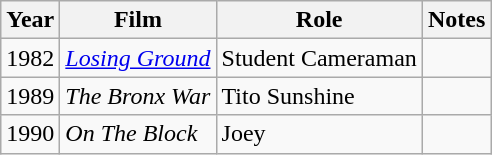<table class="wikitable">
<tr>
<th>Year</th>
<th>Film</th>
<th>Role</th>
<th>Notes</th>
</tr>
<tr>
<td>1982</td>
<td><em><a href='#'>Losing Ground</a></em></td>
<td>Student Cameraman</td>
<td></td>
</tr>
<tr>
<td>1989</td>
<td><em>The Bronx War</em></td>
<td>Tito Sunshine</td>
<td></td>
</tr>
<tr>
<td>1990</td>
<td><em>On The Block</em></td>
<td>Joey</td>
<td></td>
</tr>
</table>
